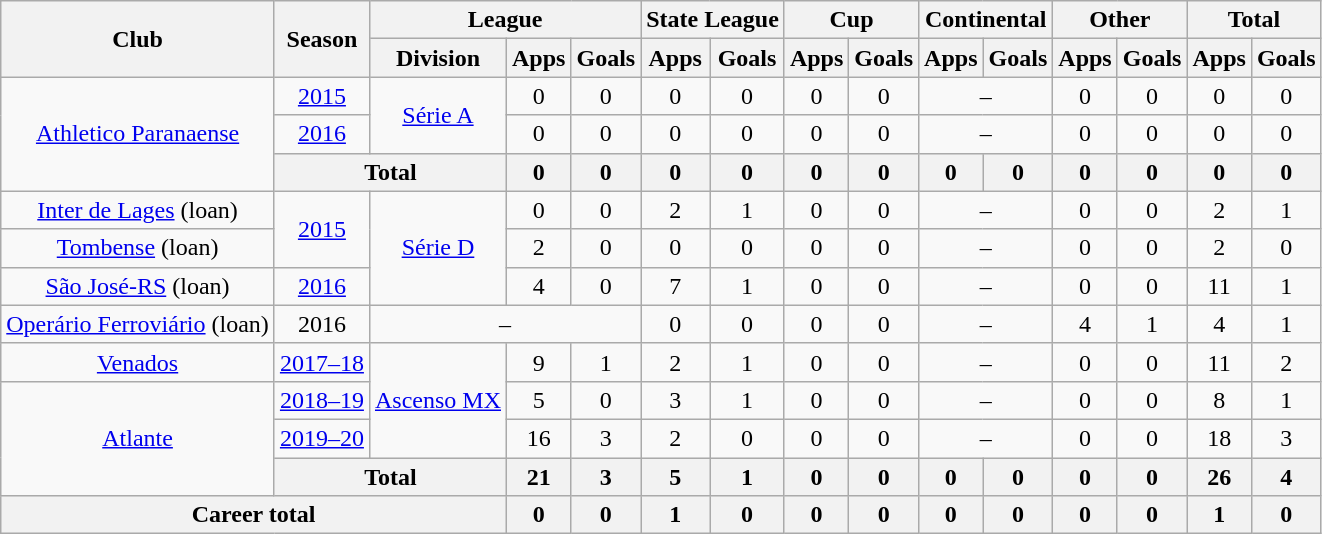<table class="wikitable" style="text-align: center">
<tr>
<th rowspan="2">Club</th>
<th rowspan="2">Season</th>
<th colspan="3">League</th>
<th colspan="2">State League</th>
<th colspan="2">Cup</th>
<th colspan="2">Continental</th>
<th colspan="2">Other</th>
<th colspan="2">Total</th>
</tr>
<tr>
<th>Division</th>
<th>Apps</th>
<th>Goals</th>
<th>Apps</th>
<th>Goals</th>
<th>Apps</th>
<th>Goals</th>
<th>Apps</th>
<th>Goals</th>
<th>Apps</th>
<th>Goals</th>
<th>Apps</th>
<th>Goals</th>
</tr>
<tr>
<td rowspan="3"><a href='#'>Athletico Paranaense</a></td>
<td><a href='#'>2015</a></td>
<td rowspan="2"><a href='#'>Série A</a></td>
<td>0</td>
<td>0</td>
<td>0</td>
<td>0</td>
<td>0</td>
<td>0</td>
<td colspan="2">–</td>
<td>0</td>
<td>0</td>
<td>0</td>
<td>0</td>
</tr>
<tr>
<td><a href='#'>2016</a></td>
<td>0</td>
<td>0</td>
<td>0</td>
<td>0</td>
<td>0</td>
<td>0</td>
<td colspan="2">–</td>
<td>0</td>
<td>0</td>
<td>0</td>
<td>0</td>
</tr>
<tr>
<th colspan="2">Total</th>
<th>0</th>
<th>0</th>
<th>0</th>
<th>0</th>
<th>0</th>
<th>0</th>
<th>0</th>
<th>0</th>
<th>0</th>
<th>0</th>
<th>0</th>
<th>0</th>
</tr>
<tr>
<td><a href='#'>Inter de Lages</a> (loan)</td>
<td rowspan="2"><a href='#'>2015</a></td>
<td rowspan="3"><a href='#'>Série D</a></td>
<td>0</td>
<td>0</td>
<td>2</td>
<td>1</td>
<td>0</td>
<td>0</td>
<td colspan="2">–</td>
<td>0</td>
<td>0</td>
<td>2</td>
<td>1</td>
</tr>
<tr>
<td><a href='#'>Tombense</a> (loan)</td>
<td>2</td>
<td>0</td>
<td>0</td>
<td>0</td>
<td>0</td>
<td>0</td>
<td colspan="2">–</td>
<td>0</td>
<td>0</td>
<td>2</td>
<td>0</td>
</tr>
<tr>
<td><a href='#'>São José-RS</a> (loan)</td>
<td><a href='#'>2016</a></td>
<td>4</td>
<td>0</td>
<td>7</td>
<td>1</td>
<td>0</td>
<td>0</td>
<td colspan="2">–</td>
<td>0</td>
<td>0</td>
<td>11</td>
<td>1</td>
</tr>
<tr>
<td><a href='#'>Operário Ferroviário</a> (loan)</td>
<td>2016</td>
<td colspan="3">–</td>
<td>0</td>
<td>0</td>
<td>0</td>
<td>0</td>
<td colspan="2">–</td>
<td>4</td>
<td>1</td>
<td>4</td>
<td>1</td>
</tr>
<tr>
<td><a href='#'>Venados</a></td>
<td><a href='#'>2017–18</a></td>
<td rowspan="3"><a href='#'>Ascenso MX</a></td>
<td>9</td>
<td>1</td>
<td>2</td>
<td>1</td>
<td>0</td>
<td>0</td>
<td colspan="2">–</td>
<td>0</td>
<td>0</td>
<td>11</td>
<td>2</td>
</tr>
<tr>
<td rowspan="3"><a href='#'>Atlante</a></td>
<td><a href='#'>2018–19</a></td>
<td>5</td>
<td>0</td>
<td>3</td>
<td>1</td>
<td>0</td>
<td>0</td>
<td colspan="2">–</td>
<td>0</td>
<td>0</td>
<td>8</td>
<td>1</td>
</tr>
<tr>
<td><a href='#'>2019–20</a></td>
<td>16</td>
<td>3</td>
<td>2</td>
<td>0</td>
<td>0</td>
<td>0</td>
<td colspan="2">–</td>
<td>0</td>
<td>0</td>
<td>18</td>
<td>3</td>
</tr>
<tr>
<th colspan="2">Total</th>
<th>21</th>
<th>3</th>
<th>5</th>
<th>1</th>
<th>0</th>
<th>0</th>
<th>0</th>
<th>0</th>
<th>0</th>
<th>0</th>
<th>26</th>
<th>4</th>
</tr>
<tr>
<th colspan="3">Career total</th>
<th>0</th>
<th>0</th>
<th>1</th>
<th>0</th>
<th>0</th>
<th>0</th>
<th>0</th>
<th>0</th>
<th>0</th>
<th>0</th>
<th>1</th>
<th>0</th>
</tr>
</table>
